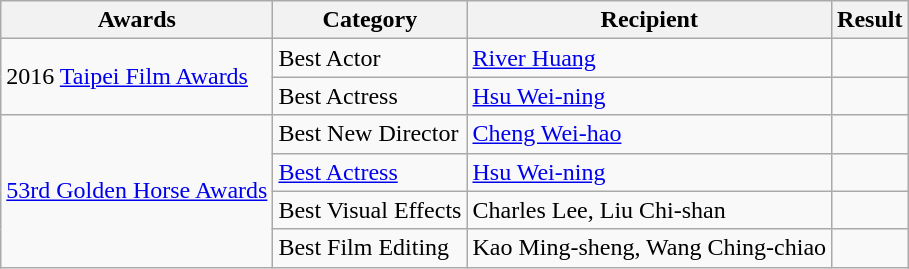<table class="wikitable">
<tr>
<th>Awards</th>
<th>Category</th>
<th>Recipient</th>
<th>Result</th>
</tr>
<tr>
<td rowspan="2">2016 <a href='#'>Taipei Film Awards</a></td>
<td>Best Actor</td>
<td><a href='#'>River Huang</a></td>
<td></td>
</tr>
<tr>
<td>Best Actress</td>
<td><a href='#'>Hsu Wei-ning</a></td>
<td></td>
</tr>
<tr>
<td rowspan="4"><a href='#'>53rd Golden Horse Awards</a></td>
<td>Best New Director</td>
<td><a href='#'>Cheng Wei-hao</a></td>
<td></td>
</tr>
<tr>
<td><a href='#'>Best Actress</a></td>
<td><a href='#'>Hsu Wei-ning</a></td>
<td></td>
</tr>
<tr>
<td>Best Visual Effects</td>
<td>Charles Lee, Liu Chi-shan</td>
<td></td>
</tr>
<tr>
<td>Best Film Editing</td>
<td>Kao Ming-sheng, Wang Ching-chiao</td>
<td></td>
</tr>
</table>
